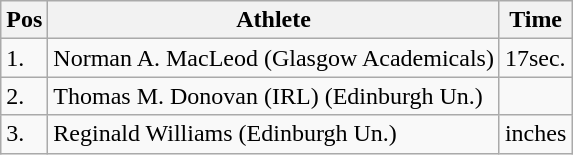<table class="wikitable">
<tr>
<th>Pos</th>
<th>Athlete</th>
<th>Time</th>
</tr>
<tr>
<td>1.</td>
<td>Norman A. MacLeod (Glasgow Academicals)</td>
<td>17sec.</td>
</tr>
<tr>
<td>2.</td>
<td>Thomas M. Donovan (IRL) (Edinburgh Un.)</td>
<td></td>
</tr>
<tr>
<td>3.</td>
<td>Reginald Williams (Edinburgh Un.)</td>
<td>inches</td>
</tr>
</table>
